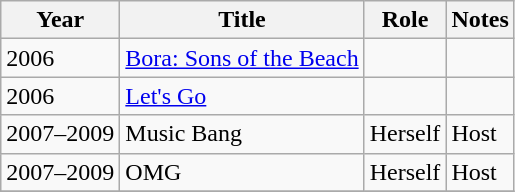<table class="wikitable sortable">
<tr>
<th>Year</th>
<th>Title</th>
<th>Role</th>
<th class="unsortable">Notes</th>
</tr>
<tr>
<td>2006</td>
<td><a href='#'>Bora: Sons of the Beach</a></td>
<td></td>
<td></td>
</tr>
<tr>
<td>2006</td>
<td><a href='#'>Let's Go</a></td>
<td></td>
<td></td>
</tr>
<tr>
<td>2007–2009</td>
<td>Music Bang</td>
<td>Herself</td>
<td>Host</td>
</tr>
<tr>
<td>2007–2009</td>
<td>OMG</td>
<td>Herself</td>
<td>Host</td>
</tr>
<tr>
</tr>
</table>
